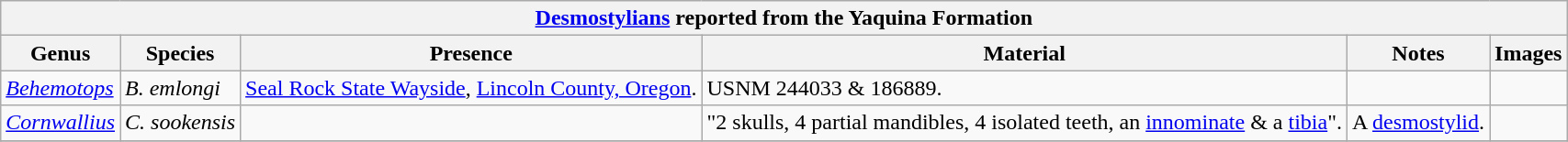<table class="wikitable" align="center">
<tr>
<th colspan="6" align="center"><strong><a href='#'>Desmostylians</a> reported from the Yaquina Formation</strong></th>
</tr>
<tr>
<th>Genus</th>
<th>Species</th>
<th>Presence</th>
<th><strong>Material</strong></th>
<th>Notes</th>
<th>Images</th>
</tr>
<tr>
<td><em><a href='#'>Behemotops</a></em></td>
<td><em>B. emlongi</em></td>
<td><a href='#'>Seal Rock State Wayside</a>, <a href='#'>Lincoln County, Oregon</a>.</td>
<td>USNM 244033 & 186889.</td>
<td></td>
<td></td>
</tr>
<tr>
<td><em><a href='#'>Cornwallius</a></em></td>
<td><em>C. sookensis</em></td>
<td></td>
<td>"2 skulls, 4 partial mandibles, 4 isolated teeth, an <a href='#'>innominate</a> & a <a href='#'>tibia</a>".</td>
<td>A <a href='#'>desmostylid</a>.</td>
<td></td>
</tr>
<tr>
</tr>
</table>
